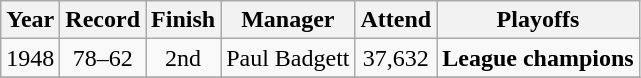<table class="wikitable" style="text-align:center">
<tr>
<th>Year</th>
<th>Record</th>
<th>Finish</th>
<th>Manager</th>
<th>Attend</th>
<th>Playoffs</th>
</tr>
<tr align=center>
<td>1948</td>
<td>78–62</td>
<td>2nd</td>
<td>Paul Badgett</td>
<td>37,632</td>
<td><strong>League champions</strong></td>
</tr>
<tr align=center>
</tr>
</table>
